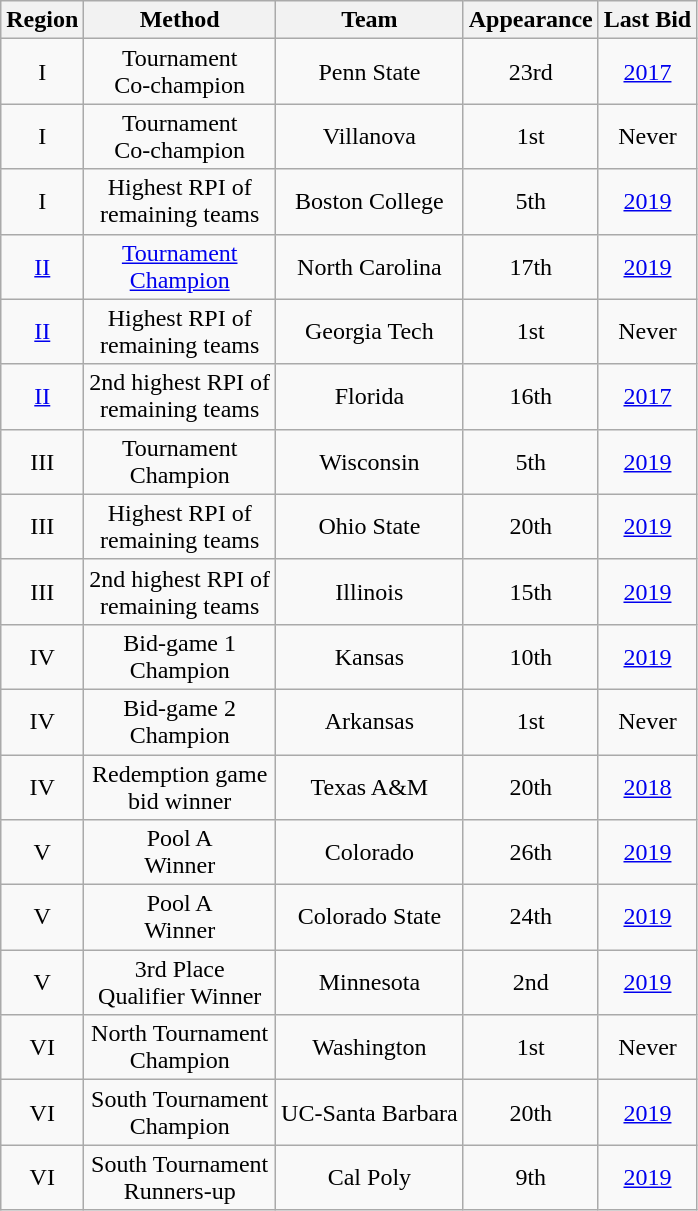<table class="wikitable sortable" style="text-align:center">
<tr>
<th>Region</th>
<th>Method</th>
<th>Team</th>
<th>Appearance</th>
<th>Last Bid</th>
</tr>
<tr>
<td>I</td>
<td>Tournament<br>Co-champion</td>
<td>Penn State</td>
<td>23rd</td>
<td><a href='#'>2017</a></td>
</tr>
<tr>
<td>I</td>
<td>Tournament<br>Co-champion</td>
<td>Villanova</td>
<td>1st</td>
<td>Never</td>
</tr>
<tr>
<td>I</td>
<td>Highest RPI of<br>remaining teams</td>
<td>Boston College</td>
<td>5th</td>
<td><a href='#'>2019</a></td>
</tr>
<tr>
<td><a href='#'>II</a></td>
<td><a href='#'>Tournament<br>Champion</a></td>
<td>North Carolina</td>
<td>17th</td>
<td><a href='#'>2019</a></td>
</tr>
<tr>
<td><a href='#'>II</a></td>
<td>Highest RPI of<br>remaining teams</td>
<td>Georgia Tech</td>
<td>1st</td>
<td>Never</td>
</tr>
<tr>
<td><a href='#'>II</a></td>
<td>2nd highest RPI of<br>remaining teams</td>
<td>Florida</td>
<td>16th</td>
<td><a href='#'>2017</a></td>
</tr>
<tr>
<td>III</td>
<td>Tournament<br>Champion</td>
<td>Wisconsin</td>
<td>5th</td>
<td><a href='#'>2019</a></td>
</tr>
<tr>
<td>III</td>
<td>Highest RPI of<br>remaining teams</td>
<td>Ohio State</td>
<td>20th</td>
<td><a href='#'>2019</a></td>
</tr>
<tr>
<td>III</td>
<td>2nd highest RPI of<br>remaining teams</td>
<td>Illinois</td>
<td>15th</td>
<td><a href='#'>2019</a></td>
</tr>
<tr>
<td>IV</td>
<td>Bid-game 1<br>Champion</td>
<td>Kansas</td>
<td>10th</td>
<td><a href='#'>2019</a></td>
</tr>
<tr>
<td>IV</td>
<td>Bid-game 2<br>Champion</td>
<td>Arkansas</td>
<td>1st</td>
<td>Never</td>
</tr>
<tr>
<td>IV</td>
<td>Redemption game<br>bid winner</td>
<td>Texas A&M</td>
<td>20th</td>
<td><a href='#'>2018</a></td>
</tr>
<tr>
<td>V</td>
<td>Pool A<br>Winner</td>
<td>Colorado</td>
<td>26th</td>
<td><a href='#'>2019</a></td>
</tr>
<tr>
<td>V</td>
<td>Pool A<br>Winner</td>
<td>Colorado State</td>
<td>24th</td>
<td><a href='#'>2019</a></td>
</tr>
<tr>
<td>V</td>
<td>3rd Place<br>Qualifier Winner</td>
<td>Minnesota</td>
<td>2nd</td>
<td><a href='#'>2019</a></td>
</tr>
<tr>
<td>VI</td>
<td>North Tournament<br>Champion</td>
<td>Washington</td>
<td>1st</td>
<td>Never</td>
</tr>
<tr>
<td>VI</td>
<td>South Tournament<br>Champion</td>
<td>UC-Santa Barbara</td>
<td>20th</td>
<td><a href='#'>2019</a></td>
</tr>
<tr>
<td>VI</td>
<td>South Tournament<br>Runners-up</td>
<td>Cal Poly</td>
<td>9th</td>
<td><a href='#'>2019</a></td>
</tr>
</table>
